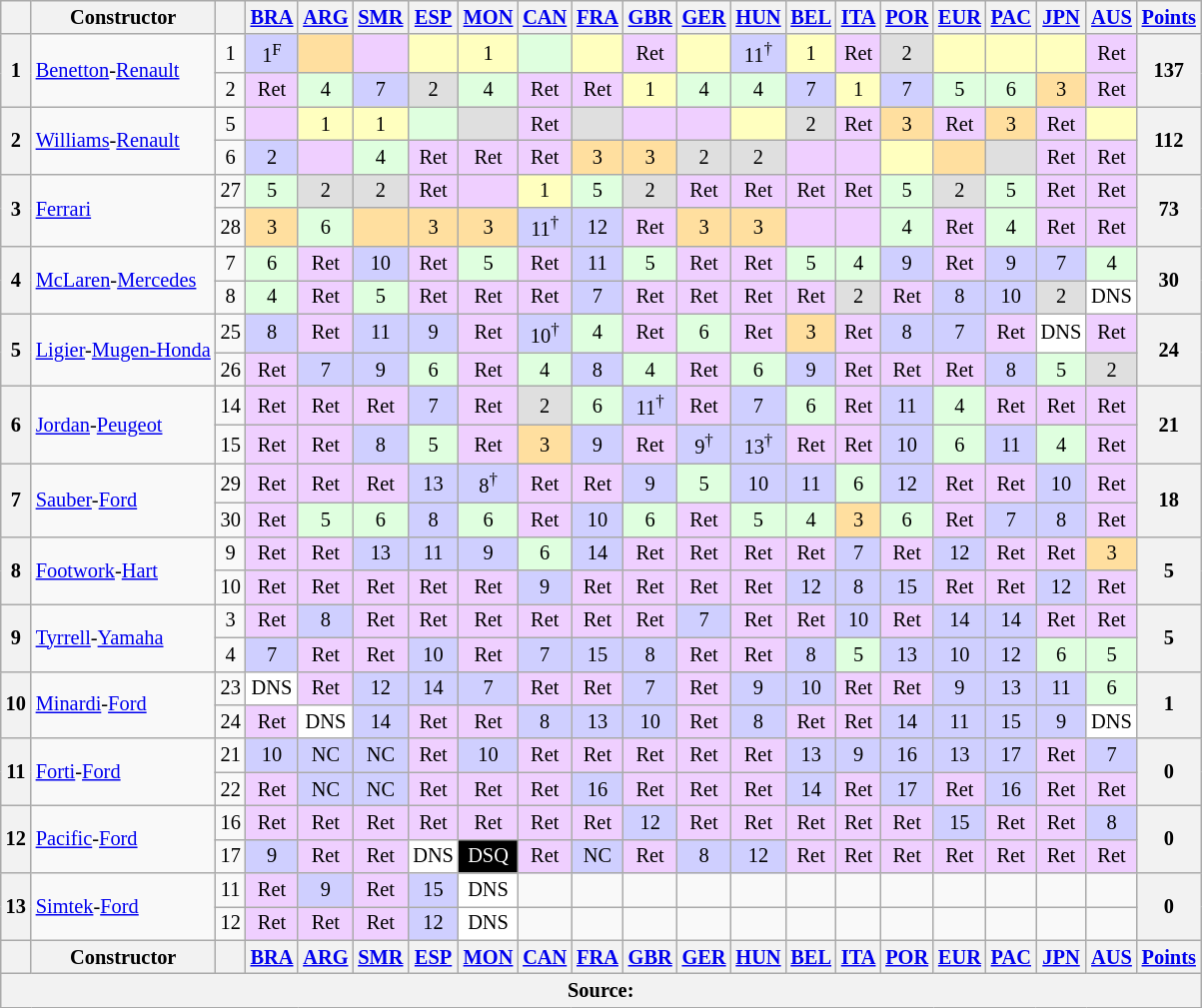<table class="wikitable" style="font-size: 85%; text-align:center;">
<tr valign="top">
<th valign="middle"></th>
<th valign="middle">Constructor</th>
<th valign="middle"></th>
<th><a href='#'>BRA</a><br></th>
<th><a href='#'>ARG</a><br></th>
<th><a href='#'>SMR</a><br></th>
<th><a href='#'>ESP</a><br></th>
<th><a href='#'>MON</a><br></th>
<th><a href='#'>CAN</a><br></th>
<th><a href='#'>FRA</a><br></th>
<th><a href='#'>GBR</a><br></th>
<th><a href='#'>GER</a><br></th>
<th><a href='#'>HUN</a><br></th>
<th><a href='#'>BEL</a><br></th>
<th><a href='#'>ITA</a><br></th>
<th><a href='#'>POR</a><br></th>
<th><a href='#'>EUR</a><br></th>
<th><a href='#'>PAC</a><br></th>
<th><a href='#'>JPN</a><br></th>
<th><a href='#'>AUS</a><br></th>
<th valign="middle"><a href='#'>Points</a></th>
</tr>
<tr>
<th rowspan=2>1</th>
<td rowspan="2" align="left"> <a href='#'>Benetton</a>-<a href='#'>Renault</a></td>
<td align="center">1</td>
<td style="background:#cfcfff">1<span><sup>F</sup></span></td>
<td style="background:#ffdf9f;"></td>
<td style="background:#efcfff;"></td>
<td style="background:#ffffbf;"></td>
<td style="background:#ffffbf;">1</td>
<td style="background:#dfffdf;"></td>
<td style="background:#ffffbf;"></td>
<td style="background:#efcfff;">Ret</td>
<td style="background:#ffffbf;"></td>
<td style="background:#cfcfff;">11<sup>†</sup></td>
<td style="background:#ffffbf;">1</td>
<td style="background:#efcfff;">Ret</td>
<td style="background:#dfdfdf;">2</td>
<td style="background:#ffffbf;"></td>
<td style="background:#ffffbf;"></td>
<td style="background:#ffffbf;"></td>
<td style="background:#efcfff;">Ret</td>
<th rowspan="2">137</th>
</tr>
<tr>
<td align="center">2</td>
<td style="background:#efcfff;">Ret</td>
<td style="background:#dfffdf;">4</td>
<td style="background:#cfcfff;">7</td>
<td style="background:#dfdfdf;">2</td>
<td style="background:#dfffdf;">4</td>
<td style="background:#efcfff;">Ret</td>
<td style="background:#efcfff;">Ret</td>
<td style="background:#ffffbf;">1</td>
<td style="background:#dfffdf;">4</td>
<td style="background:#dfffdf;">4</td>
<td style="background:#cfcfff;">7</td>
<td style="background:#ffffbf;">1</td>
<td style="background:#cfcfff;">7</td>
<td style="background:#dfffdf;">5</td>
<td style="background:#dfffdf;">6</td>
<td style="background:#ffdf9f;">3</td>
<td style="background:#efcfff;">Ret</td>
</tr>
<tr>
<th rowspan=2>2</th>
<td rowspan="2" align="left"> <a href='#'>Williams</a>-<a href='#'>Renault</a></td>
<td align="center">5</td>
<td style="background:#efcfff;"></td>
<td style="background:#ffffbf;">1</td>
<td style="background:#ffffbf;">1</td>
<td style="background:#dfffdf;"></td>
<td style="background:#dfdfdf;"></td>
<td style="background:#efcfff;">Ret</td>
<td style="background:#dfdfdf;"></td>
<td style="background:#efcfff;"></td>
<td style="background:#efcfff;"></td>
<td style="background:#ffffbf;"></td>
<td style="background:#dfdfdf;">2</td>
<td style="background:#efcfff;">Ret</td>
<td style="background:#ffdf9f;">3</td>
<td style="background:#efcfff;">Ret</td>
<td style="background:#ffdf9f;">3</td>
<td style="background:#efcfff;">Ret</td>
<td style="background:#ffffbf;"></td>
<th rowspan="2">112</th>
</tr>
<tr>
<td align="center">6</td>
<td style="background:#cfcfff">2</td>
<td style="background:#efcfff;"></td>
<td style="background:#dfffdf;">4</td>
<td style="background:#efcfff;">Ret</td>
<td style="background:#efcfff;">Ret</td>
<td style="background:#efcfff;">Ret</td>
<td style="background:#ffdf9f;">3</td>
<td style="background:#ffdf9f;">3</td>
<td style="background:#dfdfdf;">2</td>
<td style="background:#dfdfdf;">2</td>
<td style="background:#efcfff;"></td>
<td style="background:#efcfff;"></td>
<td style="background:#ffffbf;"></td>
<td style="background:#ffdf9f;"></td>
<td style="background:#dfdfdf;"></td>
<td style="background:#efcfff;">Ret</td>
<td style="background:#efcfff;">Ret</td>
</tr>
<tr>
<th rowspan=2>3</th>
<td rowspan="2" align="left"> <a href='#'>Ferrari</a></td>
<td align="center">27</td>
<td style="background:#dfffdf;">5</td>
<td style="background:#dfdfdf;">2</td>
<td style="background:#dfdfdf;">2</td>
<td style="background:#efcfff;">Ret</td>
<td style="background:#efcfff;"></td>
<td style="background:#ffffbf;">1</td>
<td style="background:#dfffdf;">5</td>
<td style="background:#dfdfdf;">2</td>
<td style="background:#efcfff;">Ret</td>
<td style="background:#efcfff;">Ret</td>
<td style="background:#efcfff;">Ret</td>
<td style="background:#efcfff;">Ret</td>
<td style="background:#dfffdf;">5</td>
<td style="background:#dfdfdf;">2</td>
<td style="background:#dfffdf;">5</td>
<td style="background:#efcfff;">Ret</td>
<td style="background:#efcfff;">Ret</td>
<th rowspan="2">73</th>
</tr>
<tr>
<td align="center">28</td>
<td style="background:#ffdf9f;">3</td>
<td style="background:#dfffdf;">6</td>
<td style="background:#ffdf9f;"></td>
<td style="background:#ffdf9f;">3</td>
<td style="background:#ffdf9f;">3</td>
<td style="background:#cfcfff;">11<sup>†</sup></td>
<td style="background:#cfcfff;">12</td>
<td style="background:#efcfff;">Ret</td>
<td style="background:#ffdf9f;">3</td>
<td style="background:#ffdf9f;">3</td>
<td style="background:#efcfff;"></td>
<td style="background:#efcfff;"></td>
<td style="background:#dfffdf;">4</td>
<td style="background:#efcfff;">Ret</td>
<td style="background:#dfffdf;">4</td>
<td style="background:#efcfff;">Ret</td>
<td style="background:#efcfff;">Ret</td>
</tr>
<tr>
<th rowspan="2">4</th>
<td rowspan="2" align="left"> <a href='#'>McLaren</a>-<a href='#'>Mercedes</a></td>
<td align="center">7</td>
<td style="background:#dfffdf;">6</td>
<td style="background:#efcfff;">Ret</td>
<td style="background:#cfcfff;">10</td>
<td style="background:#efcfff;">Ret</td>
<td style="background:#dfffdf;">5</td>
<td style="background:#efcfff;">Ret</td>
<td style="background:#cfcfff;">11</td>
<td style="background:#dfffdf;">5</td>
<td style="background:#efcfff;">Ret</td>
<td style="background:#efcfff;">Ret</td>
<td style="background:#dfffdf;">5</td>
<td style="background:#dfffdf;">4</td>
<td style="background:#cfcfff;">9</td>
<td style="background:#efcfff;">Ret</td>
<td style="background:#cfcfff;">9</td>
<td style="background:#cfcfff;">7</td>
<td style="background:#dfffdf;">4</td>
<th rowspan="2">30</th>
</tr>
<tr>
<td align="center">8</td>
<td style="background:#dfffdf;">4</td>
<td style="background:#efcfff;">Ret</td>
<td style="background:#dfffdf;">5</td>
<td style="background:#efcfff;">Ret</td>
<td style="background:#efcfff;">Ret</td>
<td style="background:#efcfff;">Ret</td>
<td style="background:#cfcfff;">7</td>
<td style="background:#efcfff;">Ret</td>
<td style="background:#efcfff;">Ret</td>
<td style="background:#efcfff;">Ret</td>
<td style="background:#efcfff;">Ret</td>
<td style="background:#dfdfdf;">2</td>
<td style="background:#efcfff;">Ret</td>
<td style="background:#cfcfff;">8</td>
<td style="background:#cfcfff;">10</td>
<td style="background:#dfdfdf;">2</td>
<td style="background:#ffffff;">DNS</td>
</tr>
<tr>
<th rowspan="2">5</th>
<td rowspan="2" align="left" nowrap> <a href='#'>Ligier</a>-<a href='#'>Mugen-Honda</a></td>
<td align="center">25</td>
<td style="background:#cfcfff;">8</td>
<td style="background:#efcfff;">Ret</td>
<td style="background:#cfcfff;">11</td>
<td style="background:#cfcfff;">9</td>
<td style="background:#efcfff;">Ret</td>
<td style="background:#cfcfff;">10<sup>†</sup></td>
<td style="background:#dfffdf;">4</td>
<td style="background:#efcfff;">Ret</td>
<td style="background:#dfffdf;">6</td>
<td style="background:#efcfff;">Ret</td>
<td style="background:#ffdf9f;">3</td>
<td style="background:#efcfff;">Ret</td>
<td style="background:#cfcfff;">8</td>
<td style="background:#cfcfff;">7</td>
<td style="background:#efcfff;">Ret</td>
<td style="background:#ffffff;">DNS</td>
<td style="background:#efcfff;">Ret</td>
<th rowspan="2">24</th>
</tr>
<tr>
<td align="center">26</td>
<td style="background:#efcfff;">Ret</td>
<td style="background:#cfcfff;">7</td>
<td style="background:#cfcfff;">9</td>
<td style="background:#dfffdf;">6</td>
<td style="background:#efcfff;">Ret</td>
<td style="background:#dfffdf;">4</td>
<td style="background:#cfcfff;">8</td>
<td style="background:#dfffdf;">4</td>
<td style="background:#efcfff;">Ret</td>
<td style="background:#dfffdf;">6</td>
<td style="background:#cfcfff;">9</td>
<td style="background:#efcfff;">Ret</td>
<td style="background:#efcfff;">Ret</td>
<td style="background:#efcfff;">Ret</td>
<td style="background:#cfcfff;">8</td>
<td style="background:#dfffdf;">5</td>
<td style="background:#dfdfdf;">2</td>
</tr>
<tr>
<th rowspan="2">6</th>
<td rowspan="2" align="left"> <a href='#'>Jordan</a>-<a href='#'>Peugeot</a></td>
<td align="center">14</td>
<td style="background:#efcfff;">Ret</td>
<td style="background:#efcfff;">Ret</td>
<td style="background:#efcfff;">Ret</td>
<td style="background:#cfcfff;">7</td>
<td style="background:#efcfff;">Ret</td>
<td style="background:#dfdfdf;">2</td>
<td style="background:#dfffdf;">6</td>
<td style="background:#cfcfff;">11<sup>†</sup></td>
<td style="background:#efcfff;">Ret</td>
<td style="background:#cfcfff;">7</td>
<td style="background:#dfffdf;">6</td>
<td style="background:#efcfff;">Ret</td>
<td style="background:#cfcfff;">11</td>
<td style="background:#dfffdf;">4</td>
<td style="background:#efcfff;">Ret</td>
<td style="background:#efcfff;">Ret</td>
<td style="background:#efcfff;">Ret</td>
<th rowspan="2">21</th>
</tr>
<tr>
<td align="center">15</td>
<td style="background:#efcfff;">Ret</td>
<td style="background:#efcfff;">Ret</td>
<td style="background:#cfcfff;">8</td>
<td style="background:#dfffdf;">5</td>
<td style="background:#efcfff;">Ret</td>
<td style="background:#ffdf9f;">3</td>
<td style="background:#cfcfff;">9</td>
<td style="background:#efcfff;">Ret</td>
<td style="background:#cfcfff;">9<sup>†</sup></td>
<td style="background:#cfcfff;">13<sup>†</sup></td>
<td style="background:#efcfff;">Ret</td>
<td style="background:#efcfff;">Ret</td>
<td style="background:#cfcfff;">10</td>
<td style="background:#dfffdf;">6</td>
<td style="background:#cfcfff;">11</td>
<td style="background:#dfffdf;">4</td>
<td style="background:#efcfff;">Ret</td>
</tr>
<tr>
<th rowspan="2">7</th>
<td rowspan="2" align="left"> <a href='#'>Sauber</a>-<a href='#'>Ford</a></td>
<td align="center">29</td>
<td style="background:#efcfff;">Ret</td>
<td style="background:#efcfff;">Ret</td>
<td style="background:#efcfff;">Ret</td>
<td style="background:#cfcfff;">13</td>
<td style="background:#cfcfff;">8<sup>†</sup></td>
<td style="background:#efcfff;">Ret</td>
<td style="background:#efcfff;">Ret</td>
<td style="background:#cfcfff;">9</td>
<td style="background:#dfffdf;">5</td>
<td style="background:#cfcfff;">10</td>
<td style="background:#cfcfff;">11</td>
<td style="background:#dfffdf;">6</td>
<td style="background:#cfcfff;">12</td>
<td style="background:#efcfff;">Ret</td>
<td style="background:#efcfff;">Ret</td>
<td style="background:#cfcfff;">10</td>
<td style="background:#efcfff;">Ret</td>
<th rowspan="2">18</th>
</tr>
<tr>
<td align="center">30</td>
<td style="background:#efcfff;">Ret</td>
<td style="background:#dfffdf;">5</td>
<td style="background:#dfffdf;">6</td>
<td style="background:#cfcfff;">8</td>
<td style="background:#dfffdf;">6</td>
<td style="background:#efcfff;">Ret</td>
<td style="background:#cfcfff;">10</td>
<td style="background:#dfffdf;">6</td>
<td style="background:#efcfff;">Ret</td>
<td style="background:#dfffdf;">5</td>
<td style="background:#dfffdf;">4</td>
<td style="background:#ffdf9f;">3</td>
<td style="background:#dfffdf;">6</td>
<td style="background:#efcfff;">Ret</td>
<td style="background:#cfcfff;">7</td>
<td style="background:#cfcfff;">8</td>
<td style="background:#efcfff;">Ret</td>
</tr>
<tr>
<th rowspan= "2">8</th>
<td rowspan="2" align="left"> <a href='#'>Footwork</a>-<a href='#'>Hart</a></td>
<td align="center">9</td>
<td style="background:#efcfff;">Ret</td>
<td style="background:#efcfff;">Ret</td>
<td style="background:#cfcfff;">13</td>
<td style="background:#cfcfff;">11</td>
<td style="background:#cfcfff;">9</td>
<td style="background:#dfffdf;">6</td>
<td style="background:#cfcfff;">14</td>
<td style="background:#efcfff;">Ret</td>
<td style="background:#efcfff;">Ret</td>
<td style="background:#efcfff;">Ret</td>
<td style="background:#efcfff;">Ret</td>
<td style="background:#cfcfff;">7</td>
<td style="background:#efcfff;">Ret</td>
<td style="background:#cfcfff;">12</td>
<td style="background:#efcfff;">Ret</td>
<td style="background:#efcfff;">Ret</td>
<td style="background:#ffdf9f;">3</td>
<th rowspan="2">5</th>
</tr>
<tr>
<td align="center">10</td>
<td style="background:#efcfff;">Ret</td>
<td style="background:#efcfff;">Ret</td>
<td style="background:#efcfff;">Ret</td>
<td style="background:#efcfff;">Ret</td>
<td style="background:#efcfff;">Ret</td>
<td style="background:#cfcfff;">9</td>
<td style="background:#efcfff;">Ret</td>
<td style="background:#efcfff;">Ret</td>
<td style="background:#efcfff;">Ret</td>
<td style="background:#efcfff;">Ret</td>
<td style="background:#cfcfff;">12</td>
<td style="background:#cfcfff;">8</td>
<td style="background:#cfcfff;">15</td>
<td style="background:#efcfff;">Ret</td>
<td style="background:#efcfff;">Ret</td>
<td style="background:#cfcfff;">12</td>
<td style="background:#efcfff;">Ret</td>
</tr>
<tr>
<th rowspan= "2">9</th>
<td rowspan="2" align="left"> <a href='#'>Tyrrell</a>-<a href='#'>Yamaha</a></td>
<td align="center">3</td>
<td style="background:#efcfff;">Ret</td>
<td style="background:#cfcfff;">8</td>
<td style="background:#efcfff;">Ret</td>
<td style="background:#efcfff;">Ret</td>
<td style="background:#efcfff;">Ret</td>
<td style="background:#efcfff;">Ret</td>
<td style="background:#efcfff;">Ret</td>
<td style="background:#efcfff;">Ret</td>
<td style="background:#cfcfff;">7</td>
<td style="background:#efcfff;">Ret</td>
<td style="background:#efcfff;">Ret</td>
<td style="background:#cfcfff;">10</td>
<td style="background:#efcfff;">Ret</td>
<td style="background:#cfcfff;">14</td>
<td style="background:#cfcfff;">14</td>
<td style="background:#efcfff;">Ret</td>
<td style="background:#efcfff;">Ret</td>
<th rowspan="2">5</th>
</tr>
<tr>
<td align="center">4</td>
<td style="background:#cfcfff;">7</td>
<td style="background:#efcfff;">Ret</td>
<td style="background:#efcfff;">Ret</td>
<td style="background:#cfcfff;">10</td>
<td style="background:#efcfff;">Ret</td>
<td style="background:#cfcfff;">7</td>
<td style="background:#cfcfff;">15</td>
<td style="background:#cfcfff;">8</td>
<td style="background:#efcfff;">Ret</td>
<td style="background:#efcfff;">Ret</td>
<td style="background:#cfcfff;">8</td>
<td style="background:#dfffdf;">5</td>
<td style="background:#cfcfff;">13</td>
<td style="background:#cfcfff;">10</td>
<td style="background:#cfcfff;">12</td>
<td style="background:#dfffdf;">6</td>
<td style="background:#dfffdf;">5</td>
</tr>
<tr>
<th rowspan= "2">10</th>
<td rowspan="2" align="left"> <a href='#'>Minardi</a>-<a href='#'>Ford</a></td>
<td align="center">23</td>
<td style="background:#ffffff;">DNS</td>
<td style="background:#efcfff;">Ret</td>
<td style="background:#cfcfff;">12</td>
<td style="background:#cfcfff;">14</td>
<td style="background:#cfcfff;">7</td>
<td style="background:#efcfff;">Ret</td>
<td style="background:#efcfff;">Ret</td>
<td style="background:#cfcfff;">7</td>
<td style="background:#efcfff;">Ret</td>
<td style="background:#cfcfff;">9</td>
<td style="background:#cfcfff;">10</td>
<td style="background:#efcfff;">Ret</td>
<td style="background:#efcfff;">Ret</td>
<td style="background:#cfcfff;">9</td>
<td style="background:#cfcfff;">13</td>
<td style="background:#cfcfff;">11</td>
<td style="background:#dfffdf;">6</td>
<th rowspan="2">1</th>
</tr>
<tr>
<td align="center">24</td>
<td style="background:#efcfff;">Ret</td>
<td style="background:#ffffff;">DNS</td>
<td style="background:#cfcfff;">14</td>
<td style="background:#efcfff;">Ret</td>
<td style="background:#efcfff;">Ret</td>
<td style="background:#cfcfff;">8</td>
<td style="background:#cfcfff;">13</td>
<td style="background:#cfcfff;">10</td>
<td style="background:#efcfff;">Ret</td>
<td style="background:#cfcfff;">8</td>
<td style="background:#efcfff;">Ret</td>
<td style="background:#efcfff;">Ret</td>
<td style="background:#cfcfff;">14</td>
<td style="background:#cfcfff;">11</td>
<td style="background:#cfcfff;">15</td>
<td style="background:#cfcfff;">9</td>
<td style="background:#ffffff;">DNS</td>
</tr>
<tr>
<th rowspan="2">11</th>
<td rowspan="2" align="left"> <a href='#'>Forti</a>-<a href='#'>Ford</a></td>
<td align="center">21</td>
<td style="background:#cfcfff;">10</td>
<td style="background:#cfcfff;">NC</td>
<td style="background:#cfcfff;">NC</td>
<td style="background:#efcfff;">Ret</td>
<td style="background:#cfcfff;">10</td>
<td style="background:#efcfff;">Ret</td>
<td style="background:#efcfff;">Ret</td>
<td style="background:#efcfff;">Ret</td>
<td style="background:#efcfff;">Ret</td>
<td style="background:#efcfff;">Ret</td>
<td style="background:#cfcfff;">13</td>
<td style="background:#cfcfff;">9</td>
<td style="background:#cfcfff;">16</td>
<td style="background:#cfcfff;">13</td>
<td style="background:#cfcfff;">17</td>
<td style="background:#efcfff;">Ret</td>
<td style="background:#cfcfff;">7</td>
<th rowspan="2">0</th>
</tr>
<tr>
<td align="center">22</td>
<td style="background:#efcfff;">Ret</td>
<td style="background:#cfcfff;">NC</td>
<td style="background:#cfcfff;">NC</td>
<td style="background:#efcfff;">Ret</td>
<td style="background:#efcfff;">Ret</td>
<td style="background:#efcfff;">Ret</td>
<td style="background:#cfcfff;">16</td>
<td style="background:#efcfff;">Ret</td>
<td style="background:#efcfff;">Ret</td>
<td style="background:#efcfff;">Ret</td>
<td style="background:#cfcfff;">14</td>
<td style="background:#efcfff;">Ret</td>
<td style="background:#cfcfff;">17</td>
<td style="background:#efcfff;">Ret</td>
<td style="background:#cfcfff;">16</td>
<td style="background:#efcfff;">Ret</td>
<td style="background:#efcfff;">Ret</td>
</tr>
<tr>
<th rowspan="2">12</th>
<td rowspan="2" align="left"> <a href='#'>Pacific</a>-<a href='#'>Ford</a></td>
<td align="center">16</td>
<td style="background:#efcfff;">Ret</td>
<td style="background:#efcfff;">Ret</td>
<td style="background:#efcfff;">Ret</td>
<td style="background:#efcfff;">Ret</td>
<td style="background:#efcfff;">Ret</td>
<td style="background:#efcfff;">Ret</td>
<td style="background:#efcfff;">Ret</td>
<td style="background:#cfcfff;">12</td>
<td style="background:#efcfff;">Ret</td>
<td style="background:#efcfff;">Ret</td>
<td style="background:#efcfff;">Ret</td>
<td style="background:#efcfff;">Ret</td>
<td style="background:#efcfff;">Ret</td>
<td style="background:#cfcfff;">15</td>
<td style="background:#efcfff;">Ret</td>
<td style="background:#efcfff;">Ret</td>
<td style="background:#cfcfff;">8</td>
<th rowspan="2">0</th>
</tr>
<tr>
<td align="center">17</td>
<td style="background:#cfcfff;">9</td>
<td style="background:#efcfff;">Ret</td>
<td style="background:#efcfff;">Ret</td>
<td style="background:#ffffff;">DNS</td>
<td style="background:#000000; color:white">DSQ</td>
<td style="background:#efcfff;">Ret</td>
<td style="background:#cfcfff;">NC</td>
<td style="background:#efcfff;">Ret</td>
<td style="background:#cfcfff;">8</td>
<td style="background:#cfcfff;">12</td>
<td style="background:#efcfff;">Ret</td>
<td style="background:#efcfff;">Ret</td>
<td style="background:#efcfff;">Ret</td>
<td style="background:#efcfff;">Ret</td>
<td style="background:#efcfff;">Ret</td>
<td style="background:#efcfff;">Ret</td>
<td style="background:#efcfff;">Ret</td>
</tr>
<tr>
<th rowspan="2">13</th>
<td rowspan="2" align="left"> <a href='#'>Simtek</a>-<a href='#'>Ford</a></td>
<td align="center">11</td>
<td style="background:#efcfff;">Ret</td>
<td style="background:#cfcfff;">9</td>
<td style="background:#efcfff;">Ret</td>
<td style="background:#cfcfff;">15</td>
<td style="background:#ffffff;">DNS</td>
<td></td>
<td></td>
<td></td>
<td></td>
<td></td>
<td></td>
<td></td>
<td></td>
<td></td>
<td></td>
<td></td>
<td></td>
<th rowspan="2">0</th>
</tr>
<tr>
<td align="center">12</td>
<td style="background:#efcfff;">Ret</td>
<td style="background:#efcfff;">Ret</td>
<td style="background:#efcfff;">Ret</td>
<td style="background:#cfcfff;">12</td>
<td style="background:#ffffff;">DNS</td>
<td></td>
<td></td>
<td></td>
<td></td>
<td></td>
<td></td>
<td></td>
<td></td>
<td></td>
<td></td>
<td></td>
</tr>
<tr valign="top">
<th valign="middle"></th>
<th valign="middle">Constructor</th>
<th valign="middle"></th>
<th><a href='#'>BRA</a><br></th>
<th><a href='#'>ARG</a><br></th>
<th><a href='#'>SMR</a><br></th>
<th><a href='#'>ESP</a><br></th>
<th><a href='#'>MON</a><br></th>
<th><a href='#'>CAN</a><br></th>
<th><a href='#'>FRA</a><br></th>
<th><a href='#'>GBR</a><br></th>
<th><a href='#'>GER</a><br></th>
<th><a href='#'>HUN</a><br></th>
<th><a href='#'>BEL</a><br></th>
<th><a href='#'>ITA</a><br></th>
<th><a href='#'>POR</a><br></th>
<th><a href='#'>EUR</a><br></th>
<th><a href='#'>PAC</a><br></th>
<th><a href='#'>JPN</a><br></th>
<th><a href='#'>AUS</a><br></th>
<th valign="middle"><a href='#'>Points</a></th>
</tr>
<tr>
<th colspan="21">Source:</th>
</tr>
</table>
